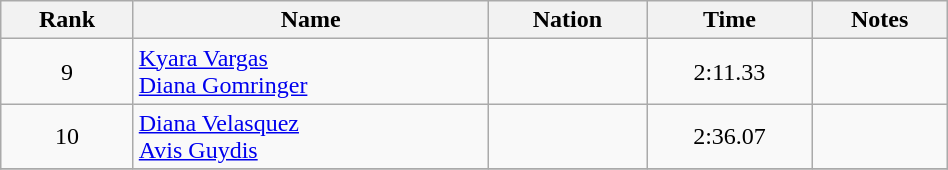<table class="wikitable sortable" style="text-align:center" width=50%>
<tr>
<th>Rank</th>
<th>Name</th>
<th>Nation</th>
<th>Time</th>
<th>Notes</th>
</tr>
<tr>
<td>9</td>
<td align=left><a href='#'>Kyara Vargas</a><br><a href='#'>Diana Gomringer</a></td>
<td align=left></td>
<td>2:11.33</td>
<td></td>
</tr>
<tr>
<td>10</td>
<td align=left><a href='#'>Diana Velasquez</a><br><a href='#'>Avis Guydis</a></td>
<td align=left></td>
<td>2:36.07</td>
<td></td>
</tr>
<tr>
</tr>
</table>
